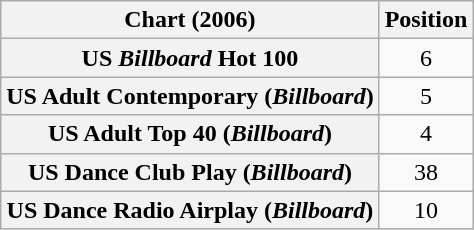<table class="wikitable plainrowheaders sortable" style="text-align:center">
<tr>
<th scope="col">Chart (2006)</th>
<th scope="col">Position</th>
</tr>
<tr>
<th scope="row">US <em>Billboard</em> Hot 100</th>
<td>6</td>
</tr>
<tr>
<th scope="row">US Adult Contemporary (<em>Billboard</em>)</th>
<td>5</td>
</tr>
<tr>
<th scope="row">US Adult Top 40 (<em>Billboard</em>)</th>
<td>4</td>
</tr>
<tr>
<th scope="row">US Dance Club Play (<em>Billboard</em>)</th>
<td>38</td>
</tr>
<tr>
<th scope="row">US Dance Radio Airplay (<em>Billboard</em>)</th>
<td>10</td>
</tr>
</table>
